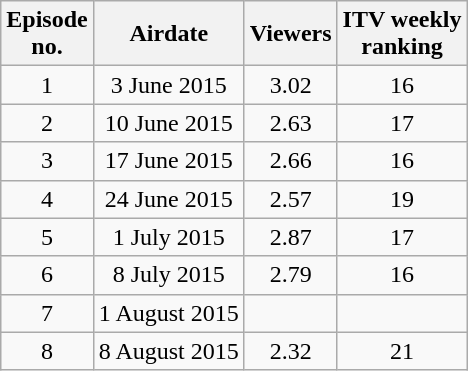<table class="wikitable" style="text-align:center;">
<tr>
<th>Episode<br>no.</th>
<th>Airdate</th>
<th>Viewers<br></th>
<th>ITV weekly<br>ranking</th>
</tr>
<tr>
<td>1</td>
<td>3 June 2015</td>
<td>3.02</td>
<td>16</td>
</tr>
<tr>
<td>2</td>
<td>10 June 2015</td>
<td>2.63</td>
<td>17</td>
</tr>
<tr>
<td>3</td>
<td>17 June 2015</td>
<td>2.66</td>
<td>16</td>
</tr>
<tr>
<td>4</td>
<td>24 June 2015</td>
<td>2.57</td>
<td>19</td>
</tr>
<tr>
<td>5</td>
<td>1 July 2015</td>
<td>2.87</td>
<td>17</td>
</tr>
<tr>
<td>6</td>
<td>8 July 2015</td>
<td>2.79</td>
<td>16</td>
</tr>
<tr>
<td>7</td>
<td>1 August 2015</td>
<td></td>
<td></td>
</tr>
<tr>
<td>8</td>
<td>8 August 2015</td>
<td>2.32</td>
<td>21</td>
</tr>
</table>
